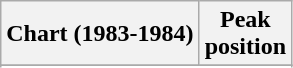<table class="wikitable sortable plainrowheaders"  style="text-align:center">
<tr>
<th scope="col">Chart (1983-1984)</th>
<th scope="col">Peak<br>position</th>
</tr>
<tr>
</tr>
<tr>
</tr>
</table>
